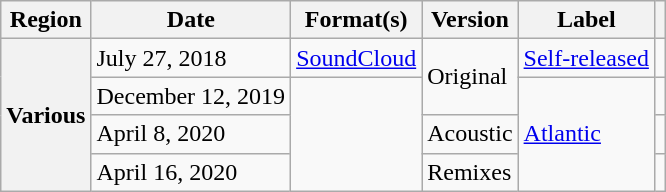<table class="wikitable plainrowheaders">
<tr>
<th scope="col">Region</th>
<th scope="col">Date</th>
<th scope="col">Format(s)</th>
<th scope="col">Version</th>
<th scope="col">Label</th>
<th scope="col"></th>
</tr>
<tr>
<th scope="row" rowspan="4">Various</th>
<td>July 27, 2018</td>
<td><a href='#'>SoundCloud</a></td>
<td rowspan="2">Original</td>
<td><a href='#'>Self-released</a></td>
<td style="text-align:center;"></td>
</tr>
<tr>
<td>December 12, 2019</td>
<td rowspan="3"></td>
<td rowspan="3"><a href='#'>Atlantic</a></td>
<td style="text-align:center;"></td>
</tr>
<tr>
<td>April 8, 2020</td>
<td>Acoustic</td>
<td style="text-align:center;"></td>
</tr>
<tr>
<td>April 16, 2020</td>
<td>Remixes</td>
<td style="text-align:center;"></td>
</tr>
</table>
